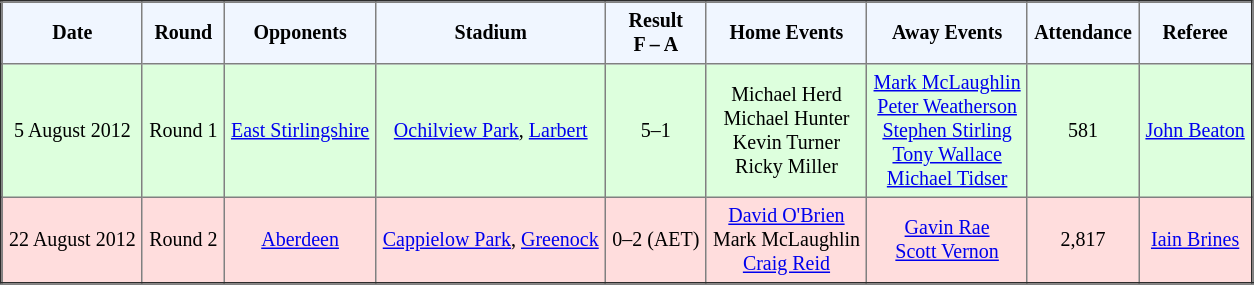<table border="2" cellpadding="4" style="border-collapse:collapse; text-align:center; font-size:smaller;">
<tr style="background:#f0f6ff;">
<th>Date</th>
<th>Round</th>
<th>Opponents</th>
<th>Stadium</th>
<th>Result <br> F – A</th>
<th>Home Events</th>
<th>Away Events</th>
<th>Attendance</th>
<th>Referee</th>
</tr>
<tr style="background:#dfd;">
<td>5 August 2012</td>
<td>Round 1</td>
<td><a href='#'>East Stirlingshire</a></td>
<td><a href='#'>Ochilview Park</a>, <a href='#'>Larbert</a></td>
<td>5–1</td>
<td>Michael Herd  <br> Michael Hunter  <br> Kevin Turner  <br> Ricky Miller </td>
<td><a href='#'>Mark McLaughlin</a>   <br> <a href='#'>Peter Weatherson</a>   <br> <a href='#'>Stephen Stirling</a>  <br> <a href='#'>Tony Wallace</a>  <br> <a href='#'>Michael Tidser</a> </td>
<td>581</td>
<td><a href='#'>John Beaton</a></td>
</tr>
<tr style="background:#fdd;">
<td>22 August 2012</td>
<td>Round 2</td>
<td><a href='#'>Aberdeen</a></td>
<td><a href='#'>Cappielow Park</a>, <a href='#'>Greenock</a></td>
<td>0–2 (AET)</td>
<td><a href='#'>David O'Brien</a>  <br> Mark McLaughlin  <br> <a href='#'>Craig Reid</a> </td>
<td><a href='#'>Gavin Rae</a>  <br> <a href='#'>Scott Vernon</a> </td>
<td>2,817</td>
<td><a href='#'>Iain Brines</a></td>
</tr>
</table>
